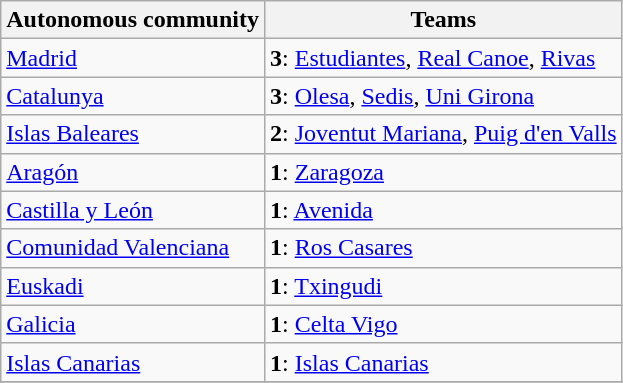<table class="wikitable">
<tr>
<th>Autonomous community</th>
<th>Teams</th>
</tr>
<tr>
<td> <a href='#'>Madrid</a></td>
<td><strong>3</strong>: <a href='#'>Estudiantes</a>, <a href='#'>Real Canoe</a>, <a href='#'>Rivas</a></td>
</tr>
<tr>
<td> <a href='#'>Catalunya</a></td>
<td><strong>3</strong>: <a href='#'>Olesa</a>, <a href='#'>Sedis</a>, <a href='#'>Uni Girona</a></td>
</tr>
<tr>
<td> <a href='#'>Islas Baleares</a></td>
<td><strong>2</strong>: <a href='#'>Joventut Mariana</a>, <a href='#'>Puig d'en Valls</a></td>
</tr>
<tr>
<td> <a href='#'>Aragón</a></td>
<td><strong>1</strong>: <a href='#'>Zaragoza</a></td>
</tr>
<tr>
<td> <a href='#'>Castilla y León</a></td>
<td><strong>1</strong>: <a href='#'>Avenida</a></td>
</tr>
<tr>
<td> <a href='#'>Comunidad Valenciana</a></td>
<td><strong>1</strong>: <a href='#'>Ros Casares</a></td>
</tr>
<tr>
<td> <a href='#'>Euskadi</a></td>
<td><strong>1</strong>: <a href='#'>Txingudi</a></td>
</tr>
<tr>
<td> <a href='#'>Galicia</a></td>
<td><strong>1</strong>: <a href='#'>Celta Vigo</a></td>
</tr>
<tr>
<td> <a href='#'>Islas Canarias</a></td>
<td><strong>1</strong>: <a href='#'>Islas Canarias</a></td>
</tr>
<tr>
</tr>
</table>
